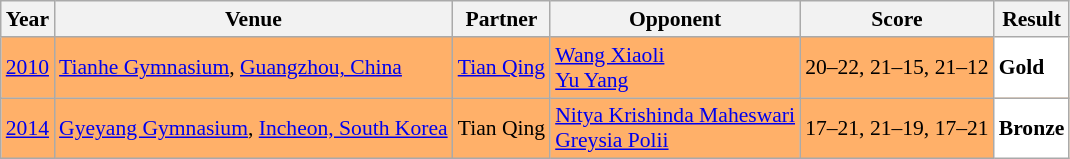<table class="sortable wikitable" style="font-size: 90%;">
<tr>
<th>Year</th>
<th>Venue</th>
<th>Partner</th>
<th>Opponent</th>
<th>Score</th>
<th>Result</th>
</tr>
<tr style="background:#FFB069">
<td align="center"><a href='#'>2010</a></td>
<td align="left"><a href='#'>Tianhe Gymnasium</a>, <a href='#'>Guangzhou, China</a></td>
<td align="left"> <a href='#'>Tian Qing</a></td>
<td align="left"> <a href='#'>Wang Xiaoli</a> <br>  <a href='#'>Yu Yang</a></td>
<td align="left">20–22, 21–15, 21–12</td>
<td style="text-align:left; background:white"> <strong>Gold</strong></td>
</tr>
<tr style="background:#FFB069">
<td align="center"><a href='#'>2014</a></td>
<td align="left"><a href='#'>Gyeyang Gymnasium</a>, <a href='#'>Incheon, South Korea</a></td>
<td align="left"> Tian Qing</td>
<td align="left"> <a href='#'>Nitya Krishinda Maheswari</a> <br>  <a href='#'>Greysia Polii</a></td>
<td align="left">17–21, 21–19, 17–21</td>
<td style="text-align:left; background:white"> <strong>Bronze</strong></td>
</tr>
</table>
